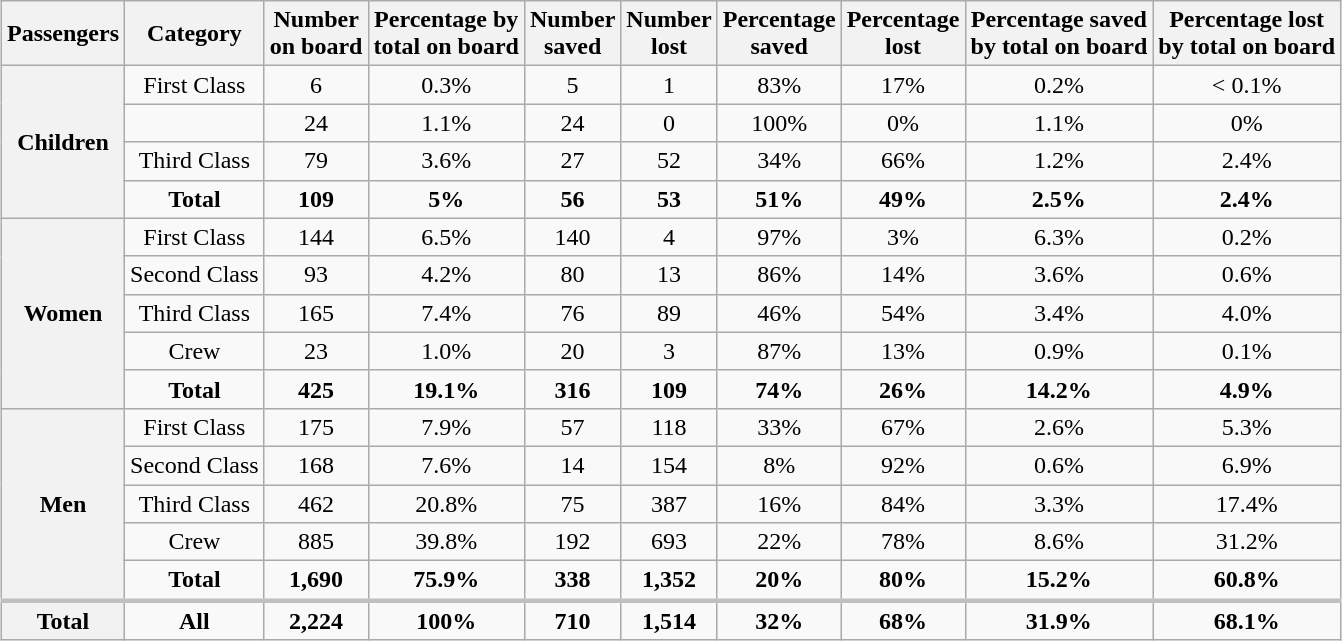<table class="wikitable plainrowheaders sortable" style="margin: 1em auto; text-align: center;">
<tr>
<th scope="col">Passengers</th>
<th scope="col">Category</th>
<th scope="col">Number<br> on board</th>
<th scope="col">Percentage by<br> total on board</th>
<th scope="col">Number<br> saved</th>
<th scope="col">Number<br> lost</th>
<th scope="col">Percentage<br> saved</th>
<th scope="col">Percentage<br> lost</th>
<th scope="col">Percentage saved<br> by total on board</th>
<th scope="col">Percentage lost<br> by total on board</th>
</tr>
<tr>
<th scope="row" rowspan="4"><strong>Children</strong></th>
<td>First Class</td>
<td>6</td>
<td>0.3%</td>
<td>5</td>
<td>1</td>
<td>83%</td>
<td>17%</td>
<td>0.2%</td>
<td>< 0.1%</td>
</tr>
<tr>
<td></td>
<td>24</td>
<td>1.1%</td>
<td>24</td>
<td>0</td>
<td>100%</td>
<td>0%</td>
<td>1.1%</td>
<td>0%</td>
</tr>
<tr>
<td>Third Class</td>
<td>79</td>
<td>3.6%</td>
<td>27</td>
<td>52</td>
<td>34%</td>
<td>66%</td>
<td>1.2%</td>
<td>2.4%</td>
</tr>
<tr>
<td><strong>Total</strong></td>
<td><strong>109</strong></td>
<td><strong>5%</strong></td>
<td><strong>56</strong></td>
<td><strong>53</strong></td>
<td><strong>51%</strong></td>
<td><strong>49%</strong></td>
<td><strong>2.5%</strong></td>
<td><strong>2.4%</strong></td>
</tr>
<tr>
<th scope="row" rowspan="5"><strong>Women</strong></th>
<td>First Class</td>
<td>144</td>
<td>6.5%</td>
<td>140</td>
<td>4</td>
<td>97%</td>
<td>3%</td>
<td>6.3%</td>
<td>0.2%</td>
</tr>
<tr>
<td>Second Class</td>
<td>93</td>
<td>4.2%</td>
<td>80</td>
<td>13</td>
<td>86%</td>
<td>14%</td>
<td>3.6%</td>
<td>0.6%</td>
</tr>
<tr>
<td>Third Class</td>
<td>165</td>
<td>7.4%</td>
<td>76</td>
<td>89</td>
<td>46%</td>
<td>54%</td>
<td>3.4%</td>
<td>4.0%</td>
</tr>
<tr>
<td>Crew</td>
<td>23</td>
<td>1.0%</td>
<td>20</td>
<td>3</td>
<td>87%</td>
<td>13%</td>
<td>0.9%</td>
<td>0.1%</td>
</tr>
<tr>
<td><strong>Total</strong></td>
<td><strong>425</strong></td>
<td><strong>19.1%</strong></td>
<td><strong>316</strong></td>
<td><strong>109</strong></td>
<td><strong>74%</strong></td>
<td><strong>26%</strong></td>
<td><strong>14.2%</strong></td>
<td><strong>4.9%</strong></td>
</tr>
<tr>
<th scope="row" rowspan="5"><strong>Men</strong></th>
<td>First Class</td>
<td>175</td>
<td>7.9%</td>
<td>57</td>
<td>118</td>
<td>33%</td>
<td>67%</td>
<td>2.6%</td>
<td>5.3%</td>
</tr>
<tr>
<td>Second Class</td>
<td>168</td>
<td>7.6%</td>
<td>14</td>
<td>154</td>
<td>8%</td>
<td>92%</td>
<td>0.6%</td>
<td>6.9%</td>
</tr>
<tr>
<td>Third Class</td>
<td>462</td>
<td>20.8%</td>
<td>75</td>
<td>387</td>
<td>16%</td>
<td>84%</td>
<td>3.3%</td>
<td>17.4%</td>
</tr>
<tr>
<td>Crew</td>
<td>885</td>
<td>39.8%</td>
<td>192</td>
<td>693</td>
<td>22%</td>
<td>78%</td>
<td>8.6%</td>
<td>31.2%</td>
</tr>
<tr>
<td><strong>Total</strong></td>
<td><strong>1,690</strong></td>
<td><strong>75.9%</strong></td>
<td><strong>338</strong></td>
<td><strong>1,352</strong></td>
<td><strong>20%</strong></td>
<td><strong>80%</strong></td>
<td><strong>15.2%</strong></td>
<td><strong>60.8%</strong></td>
</tr>
<tr class="sortbottom" style="font-weight: bold; border-top: medium solid silver;">
<th scope="row"><strong>Total</strong></th>
<td>All</td>
<td>2,224</td>
<td>100%</td>
<td>710</td>
<td>1,514</td>
<td>32%</td>
<td>68%</td>
<td>31.9%</td>
<td>68.1%</td>
</tr>
</table>
